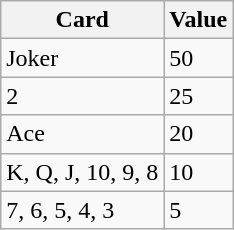<table class="wikitable">
<tr>
<th>Card</th>
<th>Value</th>
</tr>
<tr>
<td>Joker</td>
<td>50</td>
</tr>
<tr>
<td>2</td>
<td>25</td>
</tr>
<tr>
<td>Ace</td>
<td>20</td>
</tr>
<tr>
<td>K, Q, J, 10, 9, 8</td>
<td>10</td>
</tr>
<tr>
<td>7, 6, 5, 4, 3</td>
<td>5</td>
</tr>
</table>
